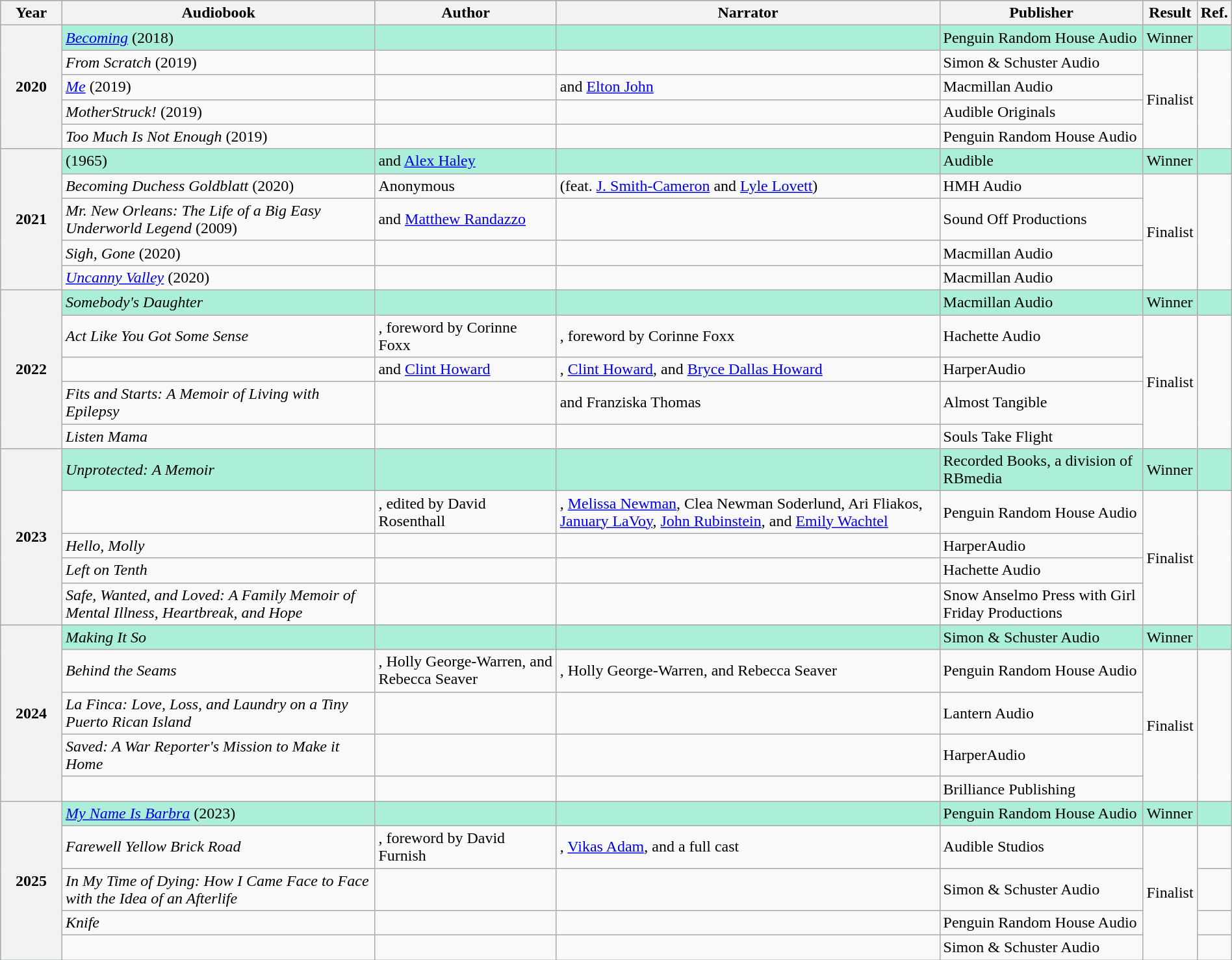<table class="wikitable sortable mw-collapsible" style="width:100%">
<tr bgcolor="#bebebe">
<th width="5%">Year</th>
<th>Audiobook</th>
<th>Author</th>
<th>Narrator</th>
<th>Publisher</th>
<th>Result</th>
<th>Ref.</th>
</tr>
<tr style="background:#ABEED9">
<th rowspan="5">2020<br></th>
<td><em><a href='#'>Becoming</a></em> (2018)</td>
<td></td>
<td></td>
<td>Penguin Random House Audio</td>
<td>Winner</td>
<td></td>
</tr>
<tr>
<td><em>From Scratch</em> (2019)</td>
<td></td>
<td></td>
<td>Simon & Schuster Audio</td>
<td rowspan="4">Finalist</td>
<td rowspan="4"></td>
</tr>
<tr>
<td><em><a href='#'>Me</a></em> (2019)</td>
<td></td>
<td>  and <a href='#'>Elton John</a></td>
<td>Macmillan Audio</td>
</tr>
<tr>
<td><em>MotherStruck!</em> (2019)</td>
<td></td>
<td></td>
<td>Audible Originals</td>
</tr>
<tr>
<td><em>Too Much Is Not Enough</em> (2019)</td>
<td></td>
<td></td>
<td>Penguin Random House Audio</td>
</tr>
<tr style="background:#ABEED9">
<th rowspan="5">2021<br></th>
<td><em></em> (1965)</td>
<td> and <a href='#'>Alex Haley</a></td>
<td></td>
<td>Audible</td>
<td>Winner</td>
<td></td>
</tr>
<tr>
<td><em>Becoming Duchess Goldblatt</em> (2020)</td>
<td>Anonymous</td>
<td> (feat. <a href='#'>J. Smith-Cameron</a> and <a href='#'>Lyle Lovett</a>)</td>
<td>HMH Audio</td>
<td rowspan="4">Finalist</td>
<td rowspan="4"></td>
</tr>
<tr>
<td><em>Mr. New Orleans: The Life of a Big Easy Underworld Legend</em> (2009)</td>
<td> and <a href='#'>Matthew Randazzo</a></td>
<td></td>
<td>Sound Off Productions</td>
</tr>
<tr>
<td><em>Sigh, Gone</em> (2020)</td>
<td></td>
<td></td>
<td>Macmillan Audio</td>
</tr>
<tr>
<td><em><a href='#'>Uncanny Valley</a></em> (2020)</td>
<td></td>
<td></td>
<td>Macmillan Audio</td>
</tr>
<tr style="background:#ABEED9">
<th rowspan="5">2022<br></th>
<td><em>Somebody's Daughter</em></td>
<td></td>
<td></td>
<td>Macmillan Audio</td>
<td>Winner</td>
<td></td>
</tr>
<tr>
<td><em>Act Like You Got Some Sense</em></td>
<td>, foreword by Corinne Foxx</td>
<td>, foreword by Corinne Foxx</td>
<td>Hachette Audio</td>
<td rowspan="4">Finalist</td>
<td rowspan="4"></td>
</tr>
<tr>
<td><em></em></td>
<td> and <a href='#'>Clint Howard</a></td>
<td>, <a href='#'>Clint Howard</a>, and <a href='#'>Bryce Dallas Howard</a></td>
<td>HarperAudio</td>
</tr>
<tr>
<td><em>Fits and Starts: A Memoir of Living with Epilepsy</em></td>
<td></td>
<td> and Franziska Thomas</td>
<td>Almost Tangible</td>
</tr>
<tr>
<td><em>Listen Mama</em></td>
<td></td>
<td></td>
<td>Souls Take Flight</td>
</tr>
<tr style="background:#ABEED9">
<th rowspan="5">2023<br></th>
<td><em>Unprotected: A Memoir</em></td>
<td></td>
<td></td>
<td>Recorded Books, a division of RBmedia</td>
<td>Winner</td>
<td></td>
</tr>
<tr>
<td><em></em></td>
<td>, edited by David Rosenthall</td>
<td>, <a href='#'>Melissa Newman</a>, Clea Newman Soderlund, Ari Fliakos, <a href='#'>January LaVoy</a>, <a href='#'>John Rubinstein</a>, and <a href='#'>Emily Wachtel</a></td>
<td>Penguin Random House Audio</td>
<td rowspan="4">Finalist</td>
<td rowspan="4"></td>
</tr>
<tr>
<td><em>Hello, Molly</em></td>
<td></td>
<td></td>
<td>HarperAudio</td>
</tr>
<tr>
<td><em>Left on Tenth</em></td>
<td></td>
<td></td>
<td>Hachette Audio</td>
</tr>
<tr>
<td><em>Safe, Wanted, and Loved: A Family Memoir of Mental Illness, Heartbreak, and Hope</em></td>
<td></td>
<td></td>
<td>Snow Anselmo Press with Girl Friday Productions</td>
</tr>
<tr style="background:#ABEED9">
<th rowspan="5">2024<br></th>
<td><em>Making It So</em></td>
<td></td>
<td></td>
<td>Simon & Schuster Audio</td>
<td>Winner</td>
<td></td>
</tr>
<tr>
<td><em>Behind the Seams</em></td>
<td>, Holly George-Warren, and Rebecca Seaver</td>
<td>, Holly George-Warren, and Rebecca Seaver</td>
<td>Penguin Random House Audio</td>
<td rowspan="4">Finalist</td>
<td rowspan="4"></td>
</tr>
<tr>
<td><em>La Finca: Love, Loss, and Laundry on a Tiny Puerto Rican Island</em></td>
<td></td>
<td></td>
<td>Lantern Audio</td>
</tr>
<tr>
<td><em>Saved: A War Reporter's Mission to Make it Home</em></td>
<td></td>
<td></td>
<td>HarperAudio</td>
</tr>
<tr>
<td><em></em></td>
<td></td>
<td></td>
<td>Brilliance Publishing</td>
</tr>
<tr style="background:#ABEED9">
<th rowspan="5">2025<br></th>
<td><em><a href='#'>My Name Is Barbra</a></em> (2023)</td>
<td></td>
<td></td>
<td>Penguin Random House Audio</td>
<td>Winner</td>
<td></td>
</tr>
<tr>
<td><em>Farewell Yellow Brick Road</em></td>
<td>, foreword by David Furnish</td>
<td>, <a href='#'>Vikas Adam</a>, and a full cast</td>
<td>Audible Studios</td>
<td rowspan="4">Finalist</td>
<td></td>
</tr>
<tr>
<td><em>In My Time of Dying: How I Came Face to Face with the Idea of an Afterlife</em></td>
<td></td>
<td></td>
<td>Simon & Schuster Audio</td>
<td></td>
</tr>
<tr>
<td><em>Knife</em></td>
<td></td>
<td></td>
<td>Penguin Random House Audio</td>
<td></td>
</tr>
<tr>
<td><em></em></td>
<td></td>
<td></td>
<td>Simon & Schuster Audio</td>
<td></td>
</tr>
</table>
